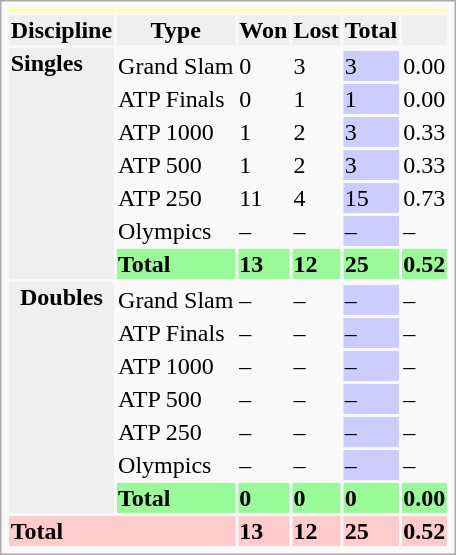<table class="infobox vcard vevent nowrap">
<tr bgcolor=FFFF99>
<th colspan=6></th>
</tr>
<tr bgcolor=efefef>
<th>Discipline</th>
<th>Type</th>
<th>Won</th>
<th>Lost</th>
<th>Total</th>
<th></th>
</tr>
<tr bgcolor=efefef>
<td rowspan="8"><strong>Singles</strong></td>
</tr>
<tr>
<td>Grand Slam</td>
<td>0</td>
<td>3</td>
<td bgcolor="CCCCFF">3</td>
<td>0.00</td>
</tr>
<tr>
<td>ATP Finals</td>
<td>0</td>
<td>1</td>
<td bgcolor="CCCCFF">1</td>
<td>0.00</td>
</tr>
<tr>
<td>ATP 1000</td>
<td>1</td>
<td>2</td>
<td bgcolor="CCCCFF">3</td>
<td>0.33</td>
</tr>
<tr>
<td>ATP 500</td>
<td>1</td>
<td>2</td>
<td bgcolor="CCCCFF">3</td>
<td>0.33</td>
</tr>
<tr>
<td>ATP 250</td>
<td>11</td>
<td>4</td>
<td bgcolor="CCCCFF">15</td>
<td>0.73</td>
</tr>
<tr>
<td>Olympics</td>
<td>–</td>
<td>–</td>
<td bgcolor=CCCCFF>–</td>
<td>–</td>
</tr>
<tr bgcolor=98fb98>
<td><strong>Total</strong></td>
<td><strong>13</strong></td>
<td><strong>12</strong></td>
<td><strong>25</strong></td>
<td><strong>0.52</strong></td>
</tr>
<tr bgcolor=efefef>
<th rowspan="8">Doubles</th>
</tr>
<tr>
<td>Grand Slam</td>
<td>–</td>
<td>–</td>
<td bgcolor="CCCCFF">–</td>
<td>–</td>
</tr>
<tr>
<td>ATP Finals</td>
<td>–</td>
<td>–</td>
<td bgcolor="CCCCFF">–</td>
<td>–</td>
</tr>
<tr>
<td>ATP 1000</td>
<td>–</td>
<td>–</td>
<td bgcolor="CCCCFF">–</td>
<td>–</td>
</tr>
<tr>
<td>ATP 500</td>
<td>–</td>
<td>–</td>
<td bgcolor="CCCCFF">–</td>
<td>–</td>
</tr>
<tr>
<td>ATP 250</td>
<td>–</td>
<td>–</td>
<td bgcolor="CCCCFF">–</td>
<td>–</td>
</tr>
<tr>
<td>Olympics</td>
<td>–</td>
<td>–</td>
<td bgcolor=CCCCFF>–</td>
<td>–</td>
</tr>
<tr bgcolor=98fb98>
<td><strong>Total</strong></td>
<td><strong>0</strong></td>
<td><strong>0</strong></td>
<td><strong>0</strong></td>
<td><strong>0.00</strong></td>
</tr>
<tr bgcolor=FFCCCC>
<td colspan=2><strong>Total</strong></td>
<td><strong>13</strong></td>
<td><strong>12</strong></td>
<td><strong>25</strong></td>
<td><strong>0.52</strong></td>
</tr>
</table>
